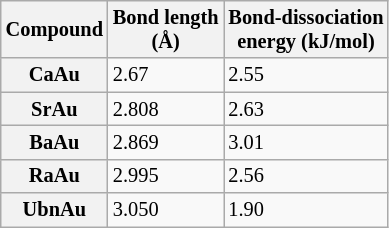<table class="wikitable floatright" style="font-size:85%;">
<tr>
<th>Compound</th>
<th>Bond length<br>(Å)</th>
<th>Bond-dissociation<br>energy (kJ/mol)</th>
</tr>
<tr>
<th>CaAu</th>
<td>2.67</td>
<td>2.55</td>
</tr>
<tr>
<th>SrAu</th>
<td>2.808</td>
<td>2.63</td>
</tr>
<tr>
<th>BaAu</th>
<td>2.869</td>
<td>3.01</td>
</tr>
<tr>
<th>RaAu</th>
<td>2.995</td>
<td>2.56</td>
</tr>
<tr>
<th>UbnAu</th>
<td>3.050</td>
<td>1.90</td>
</tr>
</table>
